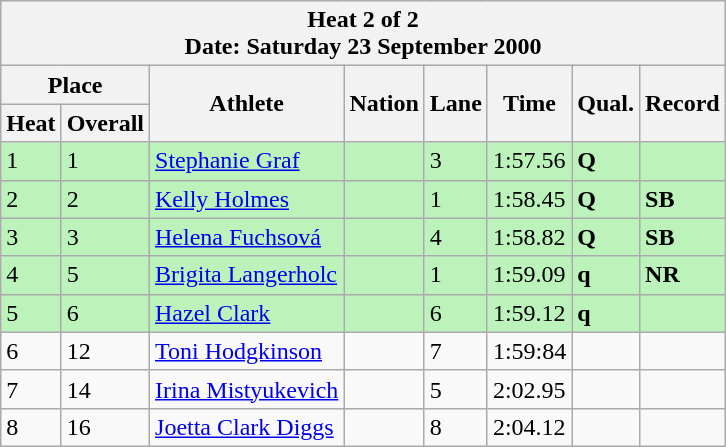<table class="wikitable sortable">
<tr>
<th colspan=9>Heat 2 of 2 <br> Date: Saturday 23 September 2000 <br></th>
</tr>
<tr>
<th colspan=2>Place</th>
<th rowspan=2>Athlete</th>
<th rowspan=2>Nation</th>
<th rowspan=2>Lane</th>
<th rowspan=2>Time</th>
<th rowspan=2>Qual.</th>
<th rowspan=2>Record</th>
</tr>
<tr>
<th>Heat</th>
<th>Overall</th>
</tr>
<tr bgcolor = "bbf3bb">
<td>1</td>
<td>1</td>
<td align="left"><a href='#'>Stephanie Graf</a></td>
<td align="left"></td>
<td>3</td>
<td>1:57.56</td>
<td><strong>Q</strong></td>
<td></td>
</tr>
<tr bgcolor = "bbf3bb">
<td>2</td>
<td>2</td>
<td align="left"><a href='#'>Kelly Holmes</a></td>
<td align="left"></td>
<td>1</td>
<td>1:58.45</td>
<td><strong>Q</strong></td>
<td><strong>SB</strong></td>
</tr>
<tr bgcolor = "bbf3bb">
<td>3</td>
<td>3</td>
<td align="left"><a href='#'>Helena Fuchsová</a></td>
<td align="left"></td>
<td>4</td>
<td>1:58.82</td>
<td><strong>Q </strong></td>
<td><strong>SB</strong></td>
</tr>
<tr bgcolor = "bbf3bb">
<td>4</td>
<td>5</td>
<td align="left"><a href='#'>Brigita Langerholc</a></td>
<td align="left"></td>
<td>1</td>
<td>1:59.09</td>
<td><strong>q</strong></td>
<td><strong>NR</strong></td>
</tr>
<tr bgcolor = "bbf3bb">
<td>5</td>
<td>6</td>
<td align="left"><a href='#'>Hazel Clark</a></td>
<td align="left"></td>
<td>6</td>
<td>1:59.12</td>
<td><strong>q</strong></td>
<td></td>
</tr>
<tr>
<td>6</td>
<td>12</td>
<td align="left"><a href='#'>Toni Hodgkinson</a></td>
<td align="left"></td>
<td>7</td>
<td>1:59:84</td>
<td></td>
<td></td>
</tr>
<tr>
<td>7</td>
<td>14</td>
<td align="left"><a href='#'>Irina Mistyukevich</a></td>
<td align="left"></td>
<td>5</td>
<td>2:02.95</td>
<td></td>
<td></td>
</tr>
<tr>
<td>8</td>
<td>16</td>
<td align="left"><a href='#'>Joetta Clark Diggs</a></td>
<td align="left"></td>
<td>8</td>
<td>2:04.12</td>
<td></td>
<td></td>
</tr>
</table>
